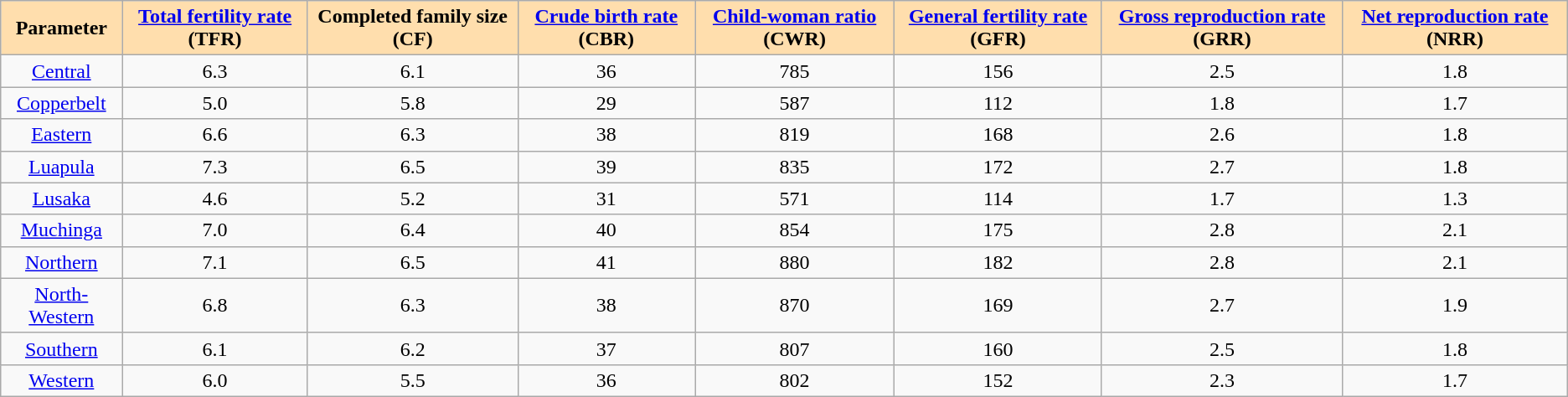<table class="wikitable sortable collapsible" style="text-align: center;">
<tr>
<th style="background:navajowhite;">Parameter</th>
<th style="background:navajowhite;"><a href='#'>Total fertility rate</a> (TFR)</th>
<th style="background:navajowhite;">Completed family size (CF)</th>
<th style="background:navajowhite;"><a href='#'>Crude birth rate</a> (CBR)</th>
<th style="background:navajowhite;"><a href='#'>Child-woman ratio</a> (CWR)</th>
<th style="background:navajowhite;"><a href='#'>General fertility rate</a> (GFR)</th>
<th style="background:navajowhite;"><a href='#'>Gross reproduction rate</a> (GRR)</th>
<th style="background:navajowhite;"><a href='#'>Net reproduction rate</a> (NRR)</th>
</tr>
<tr>
<td><a href='#'>Central</a></td>
<td>6.3</td>
<td>6.1</td>
<td>36</td>
<td>785</td>
<td>156</td>
<td>2.5</td>
<td>1.8</td>
</tr>
<tr>
<td><a href='#'>Copperbelt</a></td>
<td>5.0</td>
<td>5.8</td>
<td>29</td>
<td>587</td>
<td>112</td>
<td>1.8</td>
<td>1.7</td>
</tr>
<tr>
<td><a href='#'>Eastern</a></td>
<td>6.6</td>
<td>6.3</td>
<td>38</td>
<td>819</td>
<td>168</td>
<td>2.6</td>
<td>1.8</td>
</tr>
<tr>
<td><a href='#'>Luapula</a></td>
<td>7.3</td>
<td>6.5</td>
<td>39</td>
<td>835</td>
<td>172</td>
<td>2.7</td>
<td>1.8</td>
</tr>
<tr>
<td><a href='#'>Lusaka</a></td>
<td>4.6</td>
<td>5.2</td>
<td>31</td>
<td>571</td>
<td>114</td>
<td>1.7</td>
<td>1.3</td>
</tr>
<tr>
<td><a href='#'>Muchinga</a></td>
<td>7.0</td>
<td>6.4</td>
<td>40</td>
<td>854</td>
<td>175</td>
<td>2.8</td>
<td>2.1</td>
</tr>
<tr>
<td><a href='#'>Northern</a></td>
<td>7.1</td>
<td>6.5</td>
<td>41</td>
<td>880</td>
<td>182</td>
<td>2.8</td>
<td>2.1</td>
</tr>
<tr>
<td><a href='#'>North-Western</a></td>
<td>6.8</td>
<td>6.3</td>
<td>38</td>
<td>870</td>
<td>169</td>
<td>2.7</td>
<td>1.9</td>
</tr>
<tr>
<td><a href='#'>Southern</a></td>
<td>6.1</td>
<td>6.2</td>
<td>37</td>
<td>807</td>
<td>160</td>
<td>2.5</td>
<td>1.8</td>
</tr>
<tr>
<td><a href='#'>Western</a></td>
<td>6.0</td>
<td>5.5</td>
<td>36</td>
<td>802</td>
<td>152</td>
<td>2.3</td>
<td>1.7</td>
</tr>
</table>
